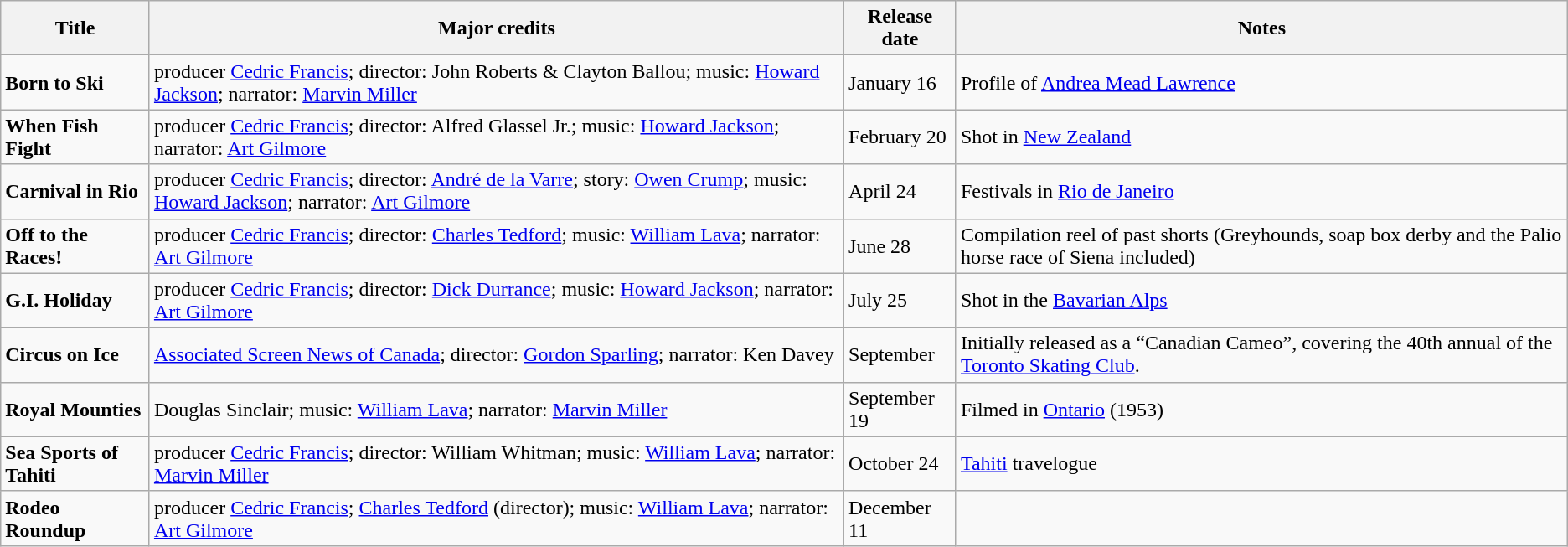<table class="wikitable sortable" border="1">
<tr>
<th>Title</th>
<th>Major credits</th>
<th>Release date</th>
<th>Notes</th>
</tr>
<tr>
<td><strong>Born to Ski</strong></td>
<td>producer <a href='#'>Cedric Francis</a>; director: John Roberts & Clayton Ballou; music: <a href='#'>Howard Jackson</a>; narrator: <a href='#'>Marvin Miller</a></td>
<td>January 16</td>
<td>Profile of <a href='#'>Andrea Mead Lawrence</a></td>
</tr>
<tr>
<td><strong>When Fish Fight</strong></td>
<td>producer <a href='#'>Cedric Francis</a>; director: Alfred Glassel Jr.; music: <a href='#'>Howard Jackson</a>; narrator: <a href='#'>Art Gilmore</a></td>
<td>February 20</td>
<td>Shot in <a href='#'>New Zealand</a></td>
</tr>
<tr>
<td><strong>Carnival in Rio</strong></td>
<td>producer <a href='#'>Cedric Francis</a>; director: <a href='#'>André de la Varre</a>; story: <a href='#'>Owen Crump</a>; music: <a href='#'>Howard Jackson</a>; narrator: <a href='#'>Art Gilmore</a></td>
<td>April 24</td>
<td>Festivals in <a href='#'>Rio de Janeiro</a></td>
</tr>
<tr>
<td><strong>Off to the Races!</strong></td>
<td>producer <a href='#'>Cedric Francis</a>; director: <a href='#'>Charles Tedford</a>; music: <a href='#'>William Lava</a>; narrator: <a href='#'>Art Gilmore</a></td>
<td>June 28</td>
<td>Compilation reel of past shorts (Greyhounds, soap box derby and the Palio horse race of Siena included)</td>
</tr>
<tr>
<td><strong>G.I. Holiday</strong></td>
<td>producer <a href='#'>Cedric Francis</a>; director: <a href='#'>Dick Durrance</a>; music: <a href='#'>Howard Jackson</a>; narrator: <a href='#'>Art Gilmore</a></td>
<td>July 25</td>
<td>Shot in the <a href='#'>Bavarian Alps</a></td>
</tr>
<tr>
<td><strong>Circus on Ice</strong></td>
<td><a href='#'>Associated Screen News of Canada</a>; director: <a href='#'>Gordon Sparling</a>; narrator: Ken Davey</td>
<td>September</td>
<td>Initially released as a “Canadian Cameo”, covering the 40th annual of the <a href='#'>Toronto Skating Club</a>.</td>
</tr>
<tr>
<td><strong>Royal Mounties</strong></td>
<td>Douglas Sinclair; music: <a href='#'>William Lava</a>; narrator: <a href='#'>Marvin Miller</a></td>
<td>September 19</td>
<td>Filmed in <a href='#'>Ontario</a> (1953)</td>
</tr>
<tr>
<td><strong>Sea Sports of Tahiti</strong></td>
<td>producer <a href='#'>Cedric Francis</a>; director: William Whitman; music: <a href='#'>William Lava</a>; narrator: <a href='#'>Marvin Miller</a></td>
<td>October 24</td>
<td><a href='#'>Tahiti</a> travelogue</td>
</tr>
<tr>
<td><strong>Rodeo Roundup</strong></td>
<td>producer <a href='#'>Cedric Francis</a>; <a href='#'>Charles Tedford</a> (director); music: <a href='#'>William Lava</a>; narrator: <a href='#'>Art Gilmore</a></td>
<td>December 11</td>
</tr>
</table>
